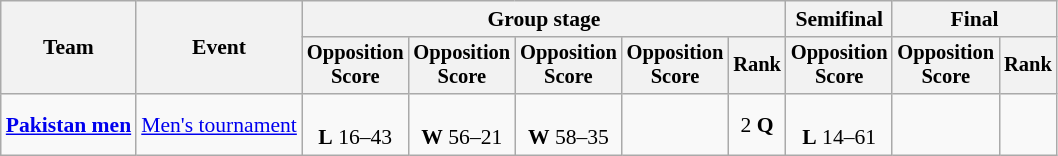<table class=wikitable style=font-size:90%;text-align:center>
<tr>
<th rowspan=2>Team</th>
<th rowspan=2>Event</th>
<th colspan=5>Group stage</th>
<th>Semifinal</th>
<th colspan=2>Final</th>
</tr>
<tr style=font-size:95%>
<th>Opposition<br>Score</th>
<th>Opposition<br>Score</th>
<th>Opposition<br>Score</th>
<th>Opposition<br>Score</th>
<th>Rank</th>
<th>Opposition<br>Score</th>
<th>Opposition<br>Score</th>
<th>Rank</th>
</tr>
<tr>
<td align=left><strong><a href='#'>Pakistan men</a></strong></td>
<td align=left><a href='#'>Men's tournament</a></td>
<td><br><strong>L</strong> 16–43</td>
<td><br><strong>W</strong> 56–21</td>
<td><br><strong>W</strong> 58–35</td>
<td></td>
<td>2 <strong>Q</strong></td>
<td><br> <strong>L</strong> 14–61</td>
<td></td>
<td></td>
</tr>
</table>
